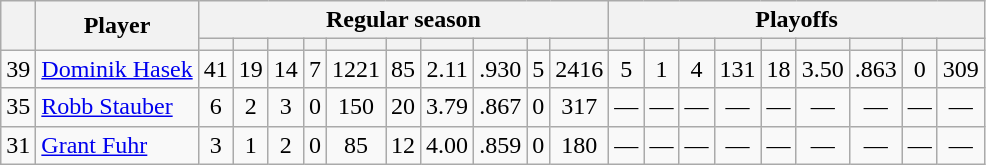<table class="wikitable plainrowheaders" style="text-align:center;">
<tr>
<th scope="col" rowspan="2"></th>
<th scope="col" rowspan="2">Player</th>
<th scope=colgroup colspan=10>Regular season</th>
<th scope=colgroup colspan=9>Playoffs</th>
</tr>
<tr>
<th scope="col"></th>
<th scope="col"></th>
<th scope="col"></th>
<th scope="col"></th>
<th scope="col"></th>
<th scope="col"></th>
<th scope="col"></th>
<th scope="col"></th>
<th scope="col"></th>
<th scope="col"></th>
<th scope="col"></th>
<th scope="col"></th>
<th scope="col"></th>
<th scope="col"></th>
<th scope="col"></th>
<th scope="col"></th>
<th scope="col"></th>
<th scope="col"></th>
<th scope="col"></th>
</tr>
<tr>
<td scope="row">39</td>
<td align="left"><a href='#'>Dominik Hasek</a></td>
<td>41</td>
<td>19</td>
<td>14</td>
<td>7</td>
<td>1221</td>
<td>85</td>
<td>2.11</td>
<td>.930</td>
<td>5</td>
<td>2416</td>
<td>5</td>
<td>1</td>
<td>4</td>
<td>131</td>
<td>18</td>
<td>3.50</td>
<td>.863</td>
<td>0</td>
<td>309</td>
</tr>
<tr>
<td scope="row">35</td>
<td align="left"><a href='#'>Robb Stauber</a></td>
<td>6</td>
<td>2</td>
<td>3</td>
<td>0</td>
<td>150</td>
<td>20</td>
<td>3.79</td>
<td>.867</td>
<td>0</td>
<td>317</td>
<td>—</td>
<td>—</td>
<td>—</td>
<td>—</td>
<td>—</td>
<td>—</td>
<td>—</td>
<td>—</td>
<td>—</td>
</tr>
<tr>
<td scope="row">31</td>
<td align="left"><a href='#'>Grant Fuhr</a></td>
<td>3</td>
<td>1</td>
<td>2</td>
<td>0</td>
<td>85</td>
<td>12</td>
<td>4.00</td>
<td>.859</td>
<td>0</td>
<td>180</td>
<td>—</td>
<td>—</td>
<td>—</td>
<td>—</td>
<td>—</td>
<td>—</td>
<td>—</td>
<td>—</td>
<td>—</td>
</tr>
</table>
